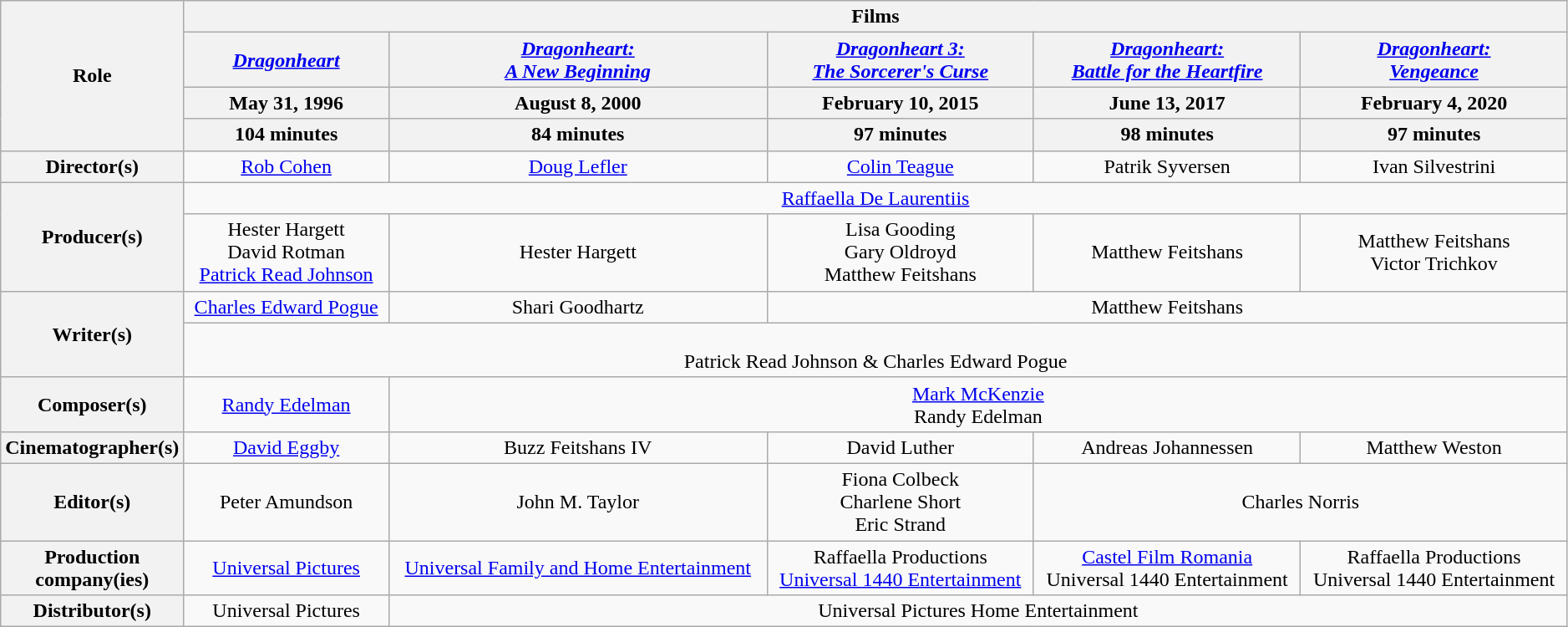<table class="wikitable" style="text-align:center; width:99%">
<tr>
<th rowspan="4" style="width:10%;">Role</th>
<th colspan="5">Films</th>
</tr>
<tr>
<th><em><a href='#'>Dragonheart</a></em></th>
<th><em><a href='#'>Dragonheart:<br> A New Beginning</a></em></th>
<th><em><a href='#'>Dragonheart 3:<br> The Sorcerer's Curse</a></em></th>
<th><em><a href='#'>Dragonheart:<br> Battle for the Heartfire</a></em></th>
<th><em><a href='#'>Dragonheart:<br> Vengeance</a></em></th>
</tr>
<tr>
<th>May 31, 1996</th>
<th>August 8, 2000</th>
<th>February 10, 2015</th>
<th>June 13, 2017</th>
<th>February 4, 2020</th>
</tr>
<tr>
<th>104 minutes</th>
<th>84 minutes</th>
<th>97 minutes</th>
<th>98 minutes</th>
<th>97 minutes</th>
</tr>
<tr>
<th>Director(s)</th>
<td><a href='#'>Rob Cohen</a></td>
<td><a href='#'>Doug Lefler</a></td>
<td><a href='#'>Colin Teague</a></td>
<td>Patrik Syversen</td>
<td>Ivan Silvestrini</td>
</tr>
<tr>
<th rowspan="2">Producer(s)</th>
<td colspan="5"><a href='#'>Raffaella De Laurentiis</a></td>
</tr>
<tr>
<td>Hester Hargett <br>David Rotman <br><a href='#'>Patrick Read Johnson</a> </td>
<td>Hester Hargett </td>
<td>Lisa Gooding <br>Gary Oldroyd <br>Matthew Feitshans </td>
<td>Matthew Feitshans </td>
<td>Matthew Feitshans <br>Victor Trichkov </td>
</tr>
<tr>
<th rowspan="2">Writer(s)</th>
<td><a href='#'>Charles Edward Pogue</a></td>
<td>Shari Goodhartz</td>
<td colspan="3">Matthew Feitshans</td>
</tr>
<tr>
<td colspan="5"><br>Patrick Read Johnson & Charles Edward Pogue</td>
</tr>
<tr>
<th>Composer(s)</th>
<td><a href='#'>Randy Edelman</a></td>
<td colspan="4"><a href='#'>Mark McKenzie</a><br>Randy Edelman </td>
</tr>
<tr>
<th>Cinematographer(s)</th>
<td><a href='#'>David Eggby</a></td>
<td>Buzz Feitshans IV</td>
<td>David Luther</td>
<td>Andreas Johannessen</td>
<td>Matthew Weston</td>
</tr>
<tr>
<th>Editor(s)</th>
<td>Peter Amundson</td>
<td>John M. Taylor</td>
<td>Fiona Colbeck<br>Charlene Short<br>Eric Strand</td>
<td colspan="2">Charles Norris</td>
</tr>
<tr>
<th>Production company(ies)</th>
<td><a href='#'>Universal Pictures</a></td>
<td><a href='#'>Universal Family and Home Entertainment</a></td>
<td>Raffaella Productions<br><a href='#'>Universal 1440 Entertainment</a></td>
<td><a href='#'>Castel Film Romania</a><br>Universal 1440 Entertainment</td>
<td>Raffaella Productions<br>Universal 1440 Entertainment</td>
</tr>
<tr>
<th>Distributor(s)</th>
<td>Universal Pictures</td>
<td colspan="4">Universal Pictures Home Entertainment</td>
</tr>
</table>
